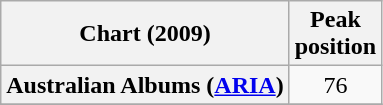<table class="wikitable sortable plainrowheaders" style="text-align:center">
<tr>
<th scope="col">Chart (2009)</th>
<th scope="col">Peak<br>position</th>
</tr>
<tr>
<th scope="row">Australian Albums (<a href='#'>ARIA</a>)</th>
<td>76</td>
</tr>
<tr>
</tr>
</table>
